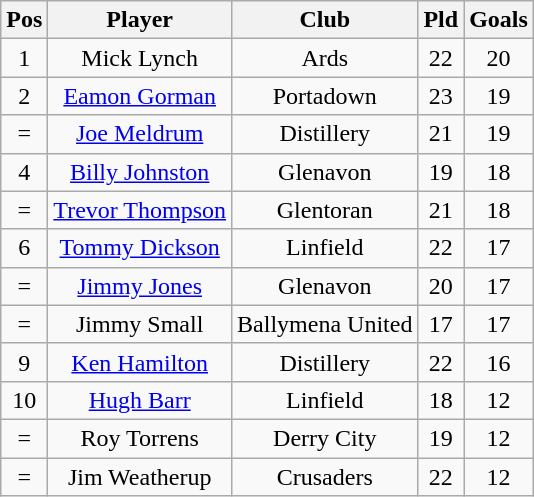<table class="wikitable" style="text-align: center;">
<tr>
<th>Pos</th>
<th>Player</th>
<th>Club</th>
<th>Pld</th>
<th>Goals</th>
</tr>
<tr>
<td>1</td>
<td>Mick Lynch</td>
<td>Ards</td>
<td>22</td>
<td>20</td>
</tr>
<tr>
<td>2</td>
<td><a href='#'>Eamon Gorman</a></td>
<td>Portadown</td>
<td>23</td>
<td>19</td>
</tr>
<tr>
<td>=</td>
<td><a href='#'>Joe Meldrum</a></td>
<td>Distillery</td>
<td>21</td>
<td>19</td>
</tr>
<tr>
<td>4</td>
<td><a href='#'>Billy Johnston</a></td>
<td>Glenavon</td>
<td>19</td>
<td>18</td>
</tr>
<tr>
<td>=</td>
<td><a href='#'>Trevor Thompson</a></td>
<td>Glentoran</td>
<td>21</td>
<td>18</td>
</tr>
<tr>
<td>6</td>
<td><a href='#'>Tommy Dickson</a></td>
<td>Linfield</td>
<td>22</td>
<td>17</td>
</tr>
<tr>
<td>=</td>
<td><a href='#'>Jimmy Jones</a></td>
<td>Glenavon</td>
<td>20</td>
<td>17</td>
</tr>
<tr>
<td>=</td>
<td>Jimmy Small</td>
<td>Ballymena United</td>
<td>17</td>
<td>17</td>
</tr>
<tr>
<td>9</td>
<td><a href='#'>Ken Hamilton</a></td>
<td>Distillery</td>
<td>22</td>
<td>16</td>
</tr>
<tr>
<td>10</td>
<td><a href='#'>Hugh Barr</a></td>
<td>Linfield</td>
<td>18</td>
<td>12</td>
</tr>
<tr>
<td>=</td>
<td>Roy Torrens</td>
<td>Derry City</td>
<td>19</td>
<td>12</td>
</tr>
<tr>
<td>=</td>
<td>Jim Weatherup</td>
<td>Crusaders</td>
<td>22</td>
<td>12</td>
</tr>
</table>
